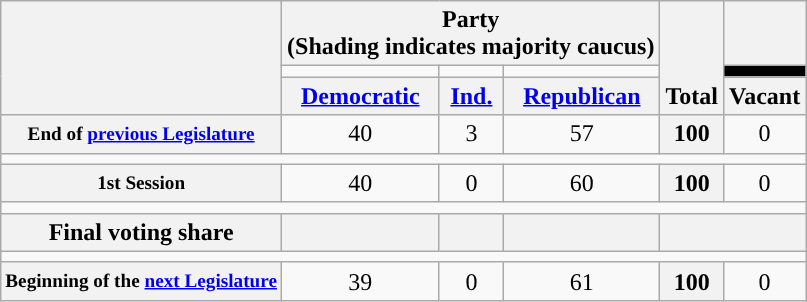<table class=wikitable style="text-align:center">
<tr style="vertical-align:bottom;">
<th rowspan=3></th>
<th colspan=3>Party <div>(Shading indicates majority caucus)</div></th>
<th rowspan=3>Total</th>
<th></th>
</tr>
<tr style="height:5px">
<td style="background-color:"></td>
<td style="background-color:"></td>
<td style="background-color:"></td>
<td style="background:black;"></td>
</tr>
<tr>
<th><a href='#'>Democratic</a></th>
<th><a href='#'>Ind.</a></th>
<th><a href='#'>Republican</a></th>
<th>Vacant</th>
</tr>
<tr>
<th style="font-size:80%;">End of <a href='#'>previous Legislature</a></th>
<td>40</td>
<td>3</td>
<td>57</td>
<th>100</th>
<td>0</td>
</tr>
<tr>
<td colspan=6></td>
</tr>
<tr>
<th style="font-size:80%;">1st Session</th>
<td>40</td>
<td>0</td>
<td>60</td>
<th>100</th>
<td>0</td>
</tr>
<tr>
<td colspan=6></td>
</tr>
<tr>
<th>Final voting share</th>
<th></th>
<th></th>
<th></th>
<th colspan=2></th>
</tr>
<tr>
<td colspan=6></td>
</tr>
<tr>
<th style="font-size:80%;">Beginning of the <a href='#'>next Legislature</a></th>
<td>39</td>
<td>0</td>
<td>61</td>
<th>100</th>
<td>0</td>
</tr>
</table>
